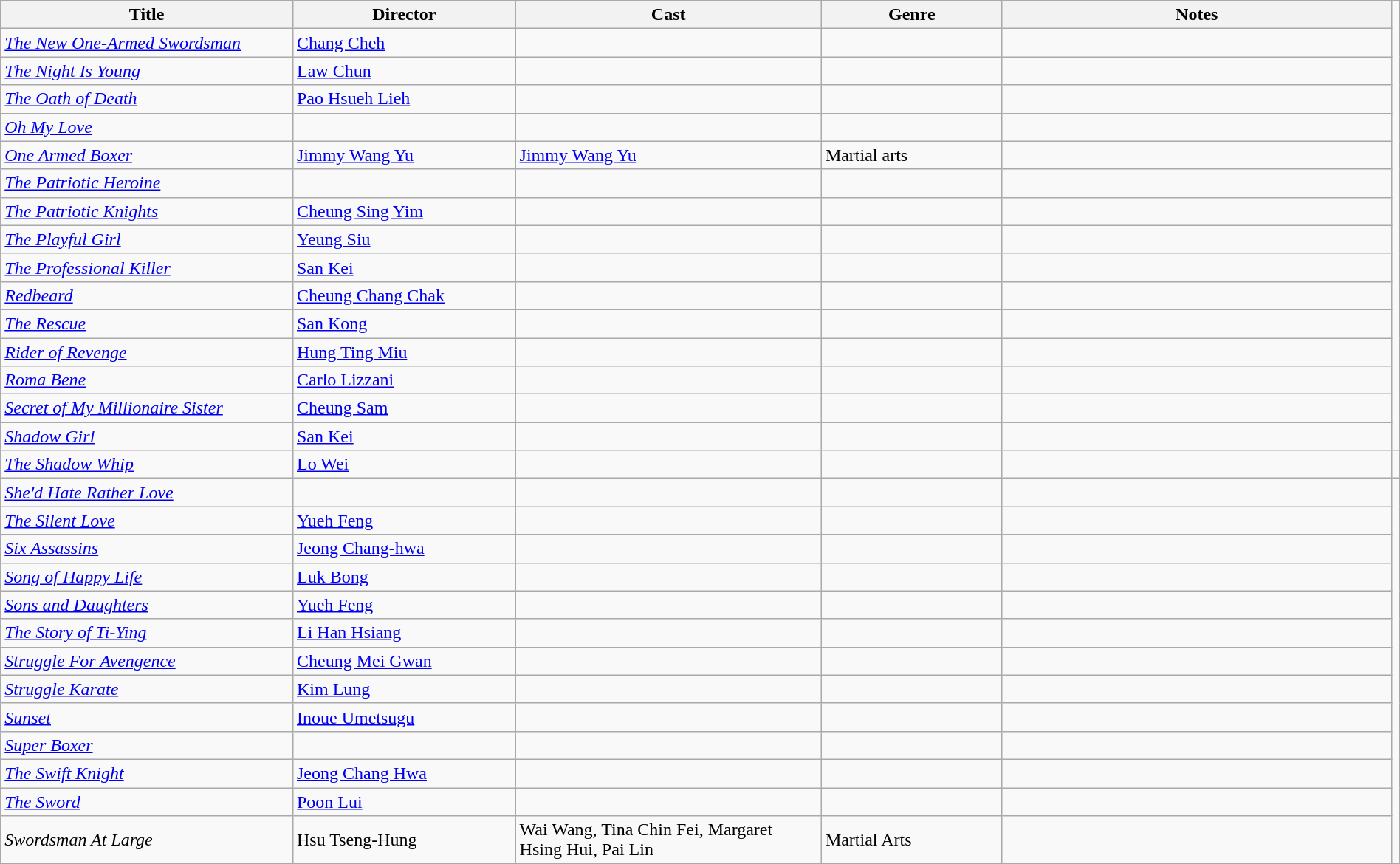<table class="wikitable" width= "100%">
<tr>
<th width=21%>Title</th>
<th width=16%>Director</th>
<th width=22%>Cast</th>
<th width=13%>Genre</th>
<th width=28%>Notes</th>
</tr>
<tr>
<td><em><a href='#'>The New One-Armed Swordsman</a></em></td>
<td><a href='#'>Chang Cheh</a></td>
<td></td>
<td></td>
<td></td>
</tr>
<tr>
<td><em><a href='#'>The Night Is Young</a></em></td>
<td><a href='#'>Law Chun</a></td>
<td></td>
<td></td>
<td></td>
</tr>
<tr>
<td><em><a href='#'>The Oath of Death</a></em></td>
<td><a href='#'>Pao Hsueh Lieh</a></td>
<td></td>
<td></td>
<td></td>
</tr>
<tr>
<td><em><a href='#'>Oh My Love</a></em></td>
<td></td>
<td></td>
<td></td>
<td></td>
</tr>
<tr>
<td><em><a href='#'>One Armed Boxer</a></em></td>
<td><a href='#'>Jimmy Wang Yu</a></td>
<td><a href='#'>Jimmy Wang Yu</a></td>
<td>Martial arts</td>
<td></td>
</tr>
<tr>
<td><em><a href='#'>The Patriotic Heroine</a></em></td>
<td></td>
<td></td>
<td></td>
<td></td>
</tr>
<tr>
<td><em><a href='#'>The Patriotic Knights</a></em></td>
<td><a href='#'>Cheung Sing Yim</a></td>
<td></td>
<td></td>
<td></td>
</tr>
<tr>
<td><em><a href='#'>The Playful Girl</a></em></td>
<td><a href='#'>Yeung Siu</a></td>
<td></td>
<td></td>
<td></td>
</tr>
<tr>
<td><em><a href='#'>The Professional Killer</a></em></td>
<td><a href='#'>San Kei</a></td>
<td></td>
<td></td>
<td></td>
</tr>
<tr>
<td><em><a href='#'>Redbeard</a></em></td>
<td><a href='#'>Cheung Chang Chak</a></td>
<td></td>
<td></td>
<td></td>
</tr>
<tr>
<td><em><a href='#'>The Rescue</a></em></td>
<td><a href='#'>San Kong</a></td>
<td></td>
<td></td>
<td></td>
</tr>
<tr>
<td><em><a href='#'>Rider of Revenge</a></em></td>
<td><a href='#'>Hung Ting Miu</a></td>
<td></td>
<td></td>
<td></td>
</tr>
<tr>
<td><em><a href='#'>Roma Bene</a></em></td>
<td><a href='#'>Carlo Lizzani</a></td>
<td></td>
<td></td>
<td></td>
</tr>
<tr>
<td><em><a href='#'>Secret of My Millionaire Sister</a></em></td>
<td><a href='#'>Cheung Sam</a></td>
<td></td>
<td></td>
<td></td>
</tr>
<tr>
<td><em><a href='#'>Shadow Girl</a></em></td>
<td><a href='#'>San Kei</a></td>
<td></td>
<td></td>
<td></td>
</tr>
<tr>
<td><em><a href='#'>The Shadow Whip</a></em></td>
<td><a href='#'>Lo Wei</a></td>
<td></td>
<td></td>
<td></td>
<td></td>
</tr>
<tr>
<td><em><a href='#'>She'd Hate Rather Love</a></em></td>
<td></td>
<td></td>
<td></td>
<td></td>
</tr>
<tr>
<td><em><a href='#'>The Silent Love</a></em></td>
<td><a href='#'>Yueh Feng</a></td>
<td></td>
<td></td>
<td></td>
</tr>
<tr>
<td><em><a href='#'>Six Assassins</a></em></td>
<td><a href='#'>Jeong Chang-hwa</a></td>
<td></td>
<td></td>
<td></td>
</tr>
<tr>
<td><em><a href='#'>Song of Happy Life</a></em></td>
<td><a href='#'>Luk Bong</a></td>
<td></td>
<td></td>
<td></td>
</tr>
<tr>
<td><em><a href='#'>Sons and Daughters</a></em></td>
<td><a href='#'>Yueh Feng</a></td>
<td></td>
<td></td>
<td></td>
</tr>
<tr>
<td><em><a href='#'>The Story of Ti-Ying</a></em></td>
<td><a href='#'>Li Han Hsiang</a></td>
<td></td>
<td></td>
<td></td>
</tr>
<tr>
<td><em><a href='#'>Struggle For Avengence</a></em></td>
<td><a href='#'>Cheung Mei Gwan</a></td>
<td></td>
<td></td>
<td></td>
</tr>
<tr>
<td><em><a href='#'>Struggle Karate</a></em></td>
<td><a href='#'>Kim Lung</a></td>
<td></td>
<td></td>
<td></td>
</tr>
<tr>
<td><em><a href='#'>Sunset</a></em></td>
<td><a href='#'>Inoue Umetsugu</a></td>
<td></td>
<td></td>
<td></td>
</tr>
<tr>
<td><em><a href='#'>Super Boxer</a></em></td>
<td></td>
<td></td>
<td></td>
<td></td>
</tr>
<tr>
<td><em><a href='#'>The Swift Knight</a></em></td>
<td><a href='#'>Jeong Chang Hwa</a></td>
<td></td>
<td></td>
<td></td>
</tr>
<tr>
<td><em><a href='#'>The Sword</a></em></td>
<td><a href='#'>Poon Lui</a></td>
<td></td>
<td></td>
<td></td>
</tr>
<tr>
<td><em>Swordsman At Large</em></td>
<td>Hsu Tseng-Hung</td>
<td>Wai Wang, Tina Chin Fei, Margaret Hsing Hui, Pai Lin</td>
<td>Martial Arts</td>
<td></td>
</tr>
<tr>
</tr>
</table>
